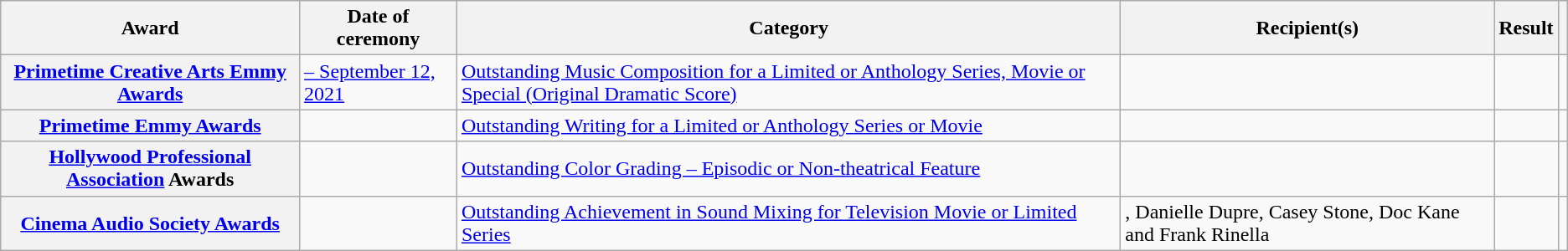<table class="wikitable plainrowheaders sortable">
<tr>
<th scope="col">Award</th>
<th scope="col">Date of ceremony</th>
<th scope="col">Category</th>
<th scope="col">Recipient(s)</th>
<th scope="col">Result</th>
<th scope="col" class="unsortable"></th>
</tr>
<tr>
<th scope="row" style="text-align:center;"><a href='#'>Primetime Creative Arts Emmy Awards</a></th>
<td><a href='#'> – September 12, 2021</a></td>
<td><a href='#'>Outstanding Music Composition for a Limited or Anthology Series, Movie or Special (Original Dramatic Score)</a></td>
<td></td>
<td></td>
<td style="text-align:center;"></td>
</tr>
<tr>
<th scope="row" style="text-align:center;"><a href='#'>Primetime Emmy Awards</a></th>
<td><a href='#'></a></td>
<td><a href='#'>Outstanding Writing for a Limited or Anthology Series or Movie</a></td>
<td></td>
<td></td>
<td style="text-align:center;"></td>
</tr>
<tr>
<th scope="row" style="text-align:center;"><a href='#'>Hollywood Professional Association</a> Awards</th>
<td></td>
<td><a href='#'>Outstanding Color Grading – Episodic or Non-theatrical Feature</a></td>
<td></td>
<td></td>
<td style="text-align:center;"></td>
</tr>
<tr>
<th scope="row" style="text-align:center;"><a href='#'>Cinema Audio Society Awards</a></th>
<td><a href='#'></a></td>
<td><a href='#'>Outstanding Achievement in Sound Mixing for Television Movie or Limited Series</a></td>
<td>, Danielle Dupre, Casey Stone, Doc Kane and Frank Rinella</td>
<td></td>
<td style="text-align:center;"></td>
</tr>
</table>
